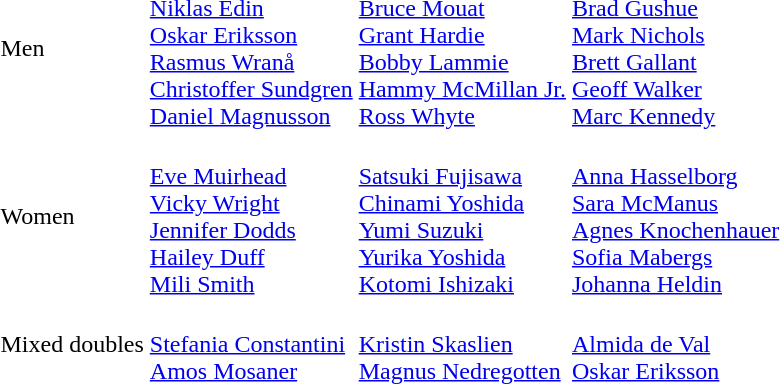<table>
<tr>
<td>Men<br></td>
<td><br><a href='#'>Niklas Edin</a><br><a href='#'>Oskar Eriksson</a><br><a href='#'>Rasmus Wranå</a><br><a href='#'>Christoffer Sundgren</a><br><a href='#'>Daniel Magnusson</a></td>
<td><br><a href='#'>Bruce Mouat</a><br><a href='#'>Grant Hardie</a><br><a href='#'>Bobby Lammie</a><br><a href='#'>Hammy McMillan Jr.</a><br><a href='#'>Ross Whyte</a></td>
<td><br><a href='#'>Brad Gushue</a><br><a href='#'>Mark Nichols</a><br><a href='#'>Brett Gallant</a><br><a href='#'>Geoff Walker</a><br><a href='#'>Marc Kennedy</a></td>
</tr>
<tr>
<td>Women<br></td>
<td><br><a href='#'>Eve Muirhead</a><br><a href='#'>Vicky Wright</a><br><a href='#'>Jennifer Dodds</a><br><a href='#'>Hailey Duff</a><br><a href='#'>Mili Smith</a></td>
<td><br><a href='#'>Satsuki Fujisawa</a><br><a href='#'>Chinami Yoshida</a><br><a href='#'>Yumi Suzuki</a><br><a href='#'>Yurika Yoshida</a><br><a href='#'>Kotomi Ishizaki</a></td>
<td><br><a href='#'>Anna Hasselborg</a><br><a href='#'>Sara McManus</a><br><a href='#'>Agnes Knochenhauer</a><br><a href='#'>Sofia Mabergs</a><br><a href='#'>Johanna Heldin</a></td>
</tr>
<tr>
<td>Mixed doubles<br></td>
<td><br><a href='#'>Stefania Constantini</a><br><a href='#'>Amos Mosaner</a></td>
<td><br><a href='#'>Kristin Skaslien</a><br><a href='#'>Magnus Nedregotten</a></td>
<td><br><a href='#'>Almida de Val</a><br><a href='#'>Oskar Eriksson</a></td>
</tr>
</table>
